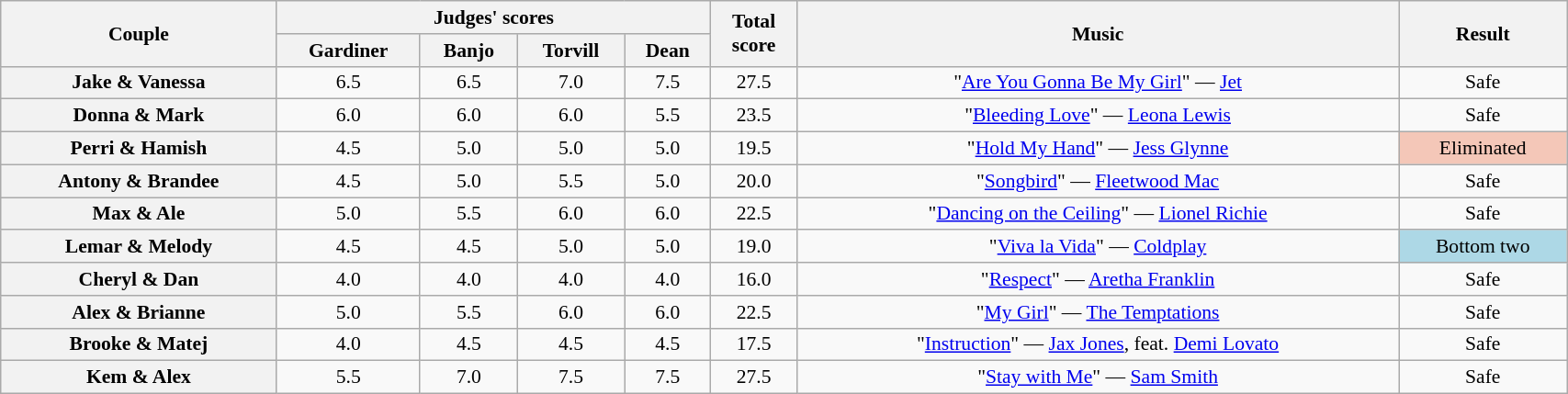<table class="wikitable sortable" style="text-align:center; font-size:90%; width:90%">
<tr>
<th scope="col" rowspan=2>Couple</th>
<th scope="col" colspan=4 class="unsortable">Judges' scores</th>
<th scope="col" rowspan=2>Total<br>score</th>
<th scope="col" rowspan=2 class="unsortable">Music</th>
<th scope="col" rowspan=2 class="unsortable">Result</th>
</tr>
<tr>
<th class="unsortable">Gardiner</th>
<th class="unsortable">Banjo</th>
<th class="unsortable">Torvill</th>
<th class="unsortable">Dean</th>
</tr>
<tr>
<th scope="row">Jake & Vanessa</th>
<td>6.5</td>
<td>6.5</td>
<td>7.0</td>
<td>7.5</td>
<td>27.5</td>
<td>"<a href='#'>Are You Gonna Be My Girl</a>" — <a href='#'>Jet</a></td>
<td>Safe</td>
</tr>
<tr>
<th scope="row">Donna & Mark</th>
<td>6.0</td>
<td>6.0</td>
<td>6.0</td>
<td>5.5</td>
<td>23.5</td>
<td>"<a href='#'>Bleeding Love</a>" — <a href='#'>Leona Lewis</a></td>
<td>Safe</td>
</tr>
<tr>
<th scope="row">Perri & Hamish</th>
<td>4.5</td>
<td>5.0</td>
<td>5.0</td>
<td>5.0</td>
<td>19.5</td>
<td>"<a href='#'>Hold My Hand</a>" — <a href='#'>Jess Glynne</a></td>
<td bgcolor="f4c7b8">Eliminated</td>
</tr>
<tr>
<th scope="row">Antony & Brandee</th>
<td>4.5</td>
<td>5.0</td>
<td>5.5</td>
<td>5.0</td>
<td>20.0</td>
<td>"<a href='#'>Songbird</a>" — <a href='#'>Fleetwood Mac</a></td>
<td>Safe</td>
</tr>
<tr>
<th scope="row">Max & Ale</th>
<td>5.0</td>
<td>5.5</td>
<td>6.0</td>
<td>6.0</td>
<td>22.5</td>
<td>"<a href='#'>Dancing on the Ceiling</a>" — <a href='#'>Lionel Richie</a></td>
<td>Safe</td>
</tr>
<tr>
<th scope="row">Lemar & Melody</th>
<td>4.5</td>
<td>4.5</td>
<td>5.0</td>
<td>5.0</td>
<td>19.0</td>
<td>"<a href='#'>Viva la Vida</a>" — <a href='#'>Coldplay</a></td>
<td bgcolor=lightblue>Bottom two</td>
</tr>
<tr>
<th scope="row">Cheryl & Dan</th>
<td>4.0</td>
<td>4.0</td>
<td>4.0</td>
<td>4.0</td>
<td>16.0</td>
<td>"<a href='#'>Respect</a>" — <a href='#'>Aretha Franklin</a></td>
<td>Safe</td>
</tr>
<tr>
<th scope="row">Alex & Brianne</th>
<td>5.0</td>
<td>5.5</td>
<td>6.0</td>
<td>6.0</td>
<td>22.5</td>
<td>"<a href='#'>My Girl</a>" — <a href='#'>The Temptations</a></td>
<td>Safe</td>
</tr>
<tr>
<th scope="row">Brooke & Matej</th>
<td>4.0</td>
<td>4.5</td>
<td>4.5</td>
<td>4.5</td>
<td>17.5</td>
<td>"<a href='#'>Instruction</a>" — <a href='#'>Jax Jones</a>, feat. <a href='#'>Demi Lovato</a></td>
<td>Safe</td>
</tr>
<tr>
<th scope="row">Kem & Alex</th>
<td>5.5</td>
<td>7.0</td>
<td>7.5</td>
<td>7.5</td>
<td>27.5</td>
<td>"<a href='#'>Stay with Me</a>" — <a href='#'>Sam Smith</a></td>
<td>Safe</td>
</tr>
</table>
